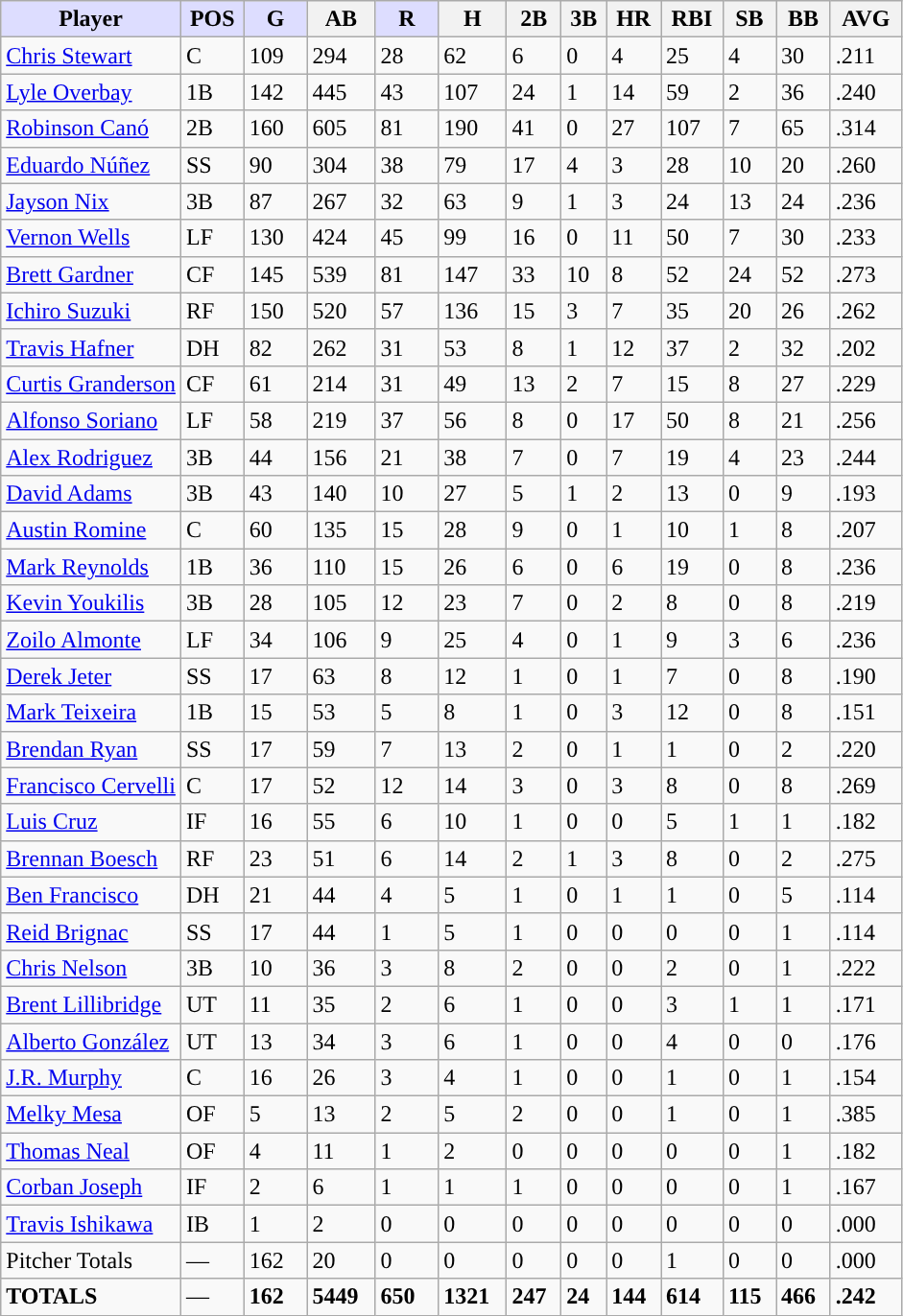<table class="wikitable sortable">
<tr>
<th style="background:#ddf; width:20%"><strong>Player</strong></th>
<th style="background:#ddf; width:7%"><strong>POS</strong></th>
<th style="background:#ddf; width:7%"><strong>G</strong></th>
<th style="background:#ddf: width:7%"><strong>AB</strong></th>
<th style="background:#ddf; width:7%"><strong>R</strong></th>
<th style="background:#ddf: width:7%"><strong>H</strong></th>
<th style="background:#ddf: width:7%"><strong>2B</strong></th>
<th style="background:#ddf: width:7%"><strong>3B</strong></th>
<th style="background:#ddf: width:7%"><strong>HR</strong></th>
<th style="background:#ddf: width:7%"><strong>RBI</strong></th>
<th style="background:#ddf: width:7%"><strong>SB</strong></th>
<th style="background:#ddf: width:7%"><strong>BB</strong></th>
<th style="background:#ddf: width:7%"><strong>AVG</strong></th>
</tr>
<tr>
<td><a href='#'>Chris Stewart</a></td>
<td>C</td>
<td>109</td>
<td>294</td>
<td>28</td>
<td>62</td>
<td>6</td>
<td>0</td>
<td>4</td>
<td>25</td>
<td>4</td>
<td>30</td>
<td>.211</td>
</tr>
<tr>
<td><a href='#'>Lyle Overbay</a></td>
<td>1B</td>
<td>142</td>
<td>445</td>
<td>43</td>
<td>107</td>
<td>24</td>
<td>1</td>
<td>14</td>
<td>59</td>
<td>2</td>
<td>36</td>
<td>.240</td>
</tr>
<tr>
<td><a href='#'>Robinson Canó</a></td>
<td>2B</td>
<td>160</td>
<td>605</td>
<td>81</td>
<td>190</td>
<td>41</td>
<td>0</td>
<td>27</td>
<td>107</td>
<td>7</td>
<td>65</td>
<td>.314</td>
</tr>
<tr>
<td><a href='#'>Eduardo Núñez</a></td>
<td>SS</td>
<td>90</td>
<td>304</td>
<td>38</td>
<td>79</td>
<td>17</td>
<td>4</td>
<td>3</td>
<td>28</td>
<td>10</td>
<td>20</td>
<td>.260</td>
</tr>
<tr>
<td><a href='#'>Jayson Nix</a></td>
<td>3B</td>
<td>87</td>
<td>267</td>
<td>32</td>
<td>63</td>
<td>9</td>
<td>1</td>
<td>3</td>
<td>24</td>
<td>13</td>
<td>24</td>
<td>.236</td>
</tr>
<tr>
<td><a href='#'>Vernon Wells</a></td>
<td>LF</td>
<td>130</td>
<td>424</td>
<td>45</td>
<td>99</td>
<td>16</td>
<td>0</td>
<td>11</td>
<td>50</td>
<td>7</td>
<td>30</td>
<td>.233</td>
</tr>
<tr>
<td><a href='#'>Brett Gardner</a></td>
<td>CF</td>
<td>145</td>
<td>539</td>
<td>81</td>
<td>147</td>
<td>33</td>
<td>10</td>
<td>8</td>
<td>52</td>
<td>24</td>
<td>52</td>
<td>.273</td>
</tr>
<tr>
<td><a href='#'>Ichiro Suzuki</a></td>
<td>RF</td>
<td>150</td>
<td>520</td>
<td>57</td>
<td>136</td>
<td>15</td>
<td>3</td>
<td>7</td>
<td>35</td>
<td>20</td>
<td>26</td>
<td>.262</td>
</tr>
<tr>
<td><a href='#'>Travis Hafner</a></td>
<td>DH</td>
<td>82</td>
<td>262</td>
<td>31</td>
<td>53</td>
<td>8</td>
<td>1</td>
<td>12</td>
<td>37</td>
<td>2</td>
<td>32</td>
<td>.202</td>
</tr>
<tr>
<td><a href='#'>Curtis Granderson</a></td>
<td>CF</td>
<td>61</td>
<td>214</td>
<td>31</td>
<td>49</td>
<td>13</td>
<td>2</td>
<td>7</td>
<td>15</td>
<td>8</td>
<td>27</td>
<td>.229</td>
</tr>
<tr>
<td><a href='#'>Alfonso Soriano</a></td>
<td>LF</td>
<td>58</td>
<td>219</td>
<td>37</td>
<td>56</td>
<td>8</td>
<td>0</td>
<td>17</td>
<td>50</td>
<td>8</td>
<td>21</td>
<td>.256</td>
</tr>
<tr>
<td><a href='#'>Alex Rodriguez</a></td>
<td>3B</td>
<td>44</td>
<td>156</td>
<td>21</td>
<td>38</td>
<td>7</td>
<td>0</td>
<td>7</td>
<td>19</td>
<td>4</td>
<td>23</td>
<td>.244</td>
</tr>
<tr>
<td><a href='#'>David Adams</a></td>
<td>3B</td>
<td>43</td>
<td>140</td>
<td>10</td>
<td>27</td>
<td>5</td>
<td>1</td>
<td>2</td>
<td>13</td>
<td>0</td>
<td>9</td>
<td>.193</td>
</tr>
<tr>
<td><a href='#'>Austin Romine</a></td>
<td>C</td>
<td>60</td>
<td>135</td>
<td>15</td>
<td>28</td>
<td>9</td>
<td>0</td>
<td>1</td>
<td>10</td>
<td>1</td>
<td>8</td>
<td>.207</td>
</tr>
<tr>
<td><a href='#'>Mark Reynolds</a></td>
<td>1B</td>
<td>36</td>
<td>110</td>
<td>15</td>
<td>26</td>
<td>6</td>
<td>0</td>
<td>6</td>
<td>19</td>
<td>0</td>
<td>8</td>
<td>.236</td>
</tr>
<tr>
<td><a href='#'>Kevin Youkilis</a></td>
<td>3B</td>
<td>28</td>
<td>105</td>
<td>12</td>
<td>23</td>
<td>7</td>
<td>0</td>
<td>2</td>
<td>8</td>
<td>0</td>
<td>8</td>
<td>.219</td>
</tr>
<tr>
<td><a href='#'>Zoilo Almonte</a></td>
<td>LF</td>
<td>34</td>
<td>106</td>
<td>9</td>
<td>25</td>
<td>4</td>
<td>0</td>
<td>1</td>
<td>9</td>
<td>3</td>
<td>6</td>
<td>.236</td>
</tr>
<tr>
<td><a href='#'>Derek Jeter</a></td>
<td>SS</td>
<td>17</td>
<td>63</td>
<td>8</td>
<td>12</td>
<td>1</td>
<td>0</td>
<td>1</td>
<td>7</td>
<td>0</td>
<td>8</td>
<td>.190</td>
</tr>
<tr>
<td><a href='#'>Mark Teixeira</a></td>
<td>1B</td>
<td>15</td>
<td>53</td>
<td>5</td>
<td>8</td>
<td>1</td>
<td>0</td>
<td>3</td>
<td>12</td>
<td>0</td>
<td>8</td>
<td>.151</td>
</tr>
<tr>
<td><a href='#'>Brendan Ryan</a></td>
<td>SS</td>
<td>17</td>
<td>59</td>
<td>7</td>
<td>13</td>
<td>2</td>
<td>0</td>
<td>1</td>
<td>1</td>
<td>0</td>
<td>2</td>
<td>.220</td>
</tr>
<tr>
<td><a href='#'>Francisco Cervelli</a></td>
<td>C</td>
<td>17</td>
<td>52</td>
<td>12</td>
<td>14</td>
<td>3</td>
<td>0</td>
<td>3</td>
<td>8</td>
<td>0</td>
<td>8</td>
<td>.269</td>
</tr>
<tr>
<td><a href='#'>Luis Cruz</a></td>
<td>IF</td>
<td>16</td>
<td>55</td>
<td>6</td>
<td>10</td>
<td>1</td>
<td>0</td>
<td>0</td>
<td>5</td>
<td>1</td>
<td>1</td>
<td>.182</td>
</tr>
<tr>
<td><a href='#'>Brennan Boesch</a></td>
<td>RF</td>
<td>23</td>
<td>51</td>
<td>6</td>
<td>14</td>
<td>2</td>
<td>1</td>
<td>3</td>
<td>8</td>
<td>0</td>
<td>2</td>
<td>.275</td>
</tr>
<tr>
<td><a href='#'>Ben Francisco</a></td>
<td>DH</td>
<td>21</td>
<td>44</td>
<td>4</td>
<td>5</td>
<td>1</td>
<td>0</td>
<td>1</td>
<td>1</td>
<td>0</td>
<td>5</td>
<td>.114</td>
</tr>
<tr>
<td><a href='#'>Reid Brignac</a></td>
<td>SS</td>
<td>17</td>
<td>44</td>
<td>1</td>
<td>5</td>
<td>1</td>
<td>0</td>
<td>0</td>
<td>0</td>
<td>0</td>
<td>1</td>
<td>.114</td>
</tr>
<tr>
<td><a href='#'>Chris Nelson</a></td>
<td>3B</td>
<td>10</td>
<td>36</td>
<td>3</td>
<td>8</td>
<td>2</td>
<td>0</td>
<td>0</td>
<td>2</td>
<td>0</td>
<td>1</td>
<td>.222</td>
</tr>
<tr>
<td><a href='#'>Brent Lillibridge</a></td>
<td>UT</td>
<td>11</td>
<td>35</td>
<td>2</td>
<td>6</td>
<td>1</td>
<td>0</td>
<td>0</td>
<td>3</td>
<td>1</td>
<td>1</td>
<td>.171</td>
</tr>
<tr>
<td><a href='#'>Alberto González</a></td>
<td>UT</td>
<td>13</td>
<td>34</td>
<td>3</td>
<td>6</td>
<td>1</td>
<td>0</td>
<td>0</td>
<td>4</td>
<td>0</td>
<td>0</td>
<td>.176</td>
</tr>
<tr>
<td><a href='#'>J.R. Murphy</a></td>
<td>C</td>
<td>16</td>
<td>26</td>
<td>3</td>
<td>4</td>
<td>1</td>
<td>0</td>
<td>0</td>
<td>1</td>
<td>0</td>
<td>1</td>
<td>.154</td>
</tr>
<tr>
<td><a href='#'>Melky Mesa</a></td>
<td>OF</td>
<td>5</td>
<td>13</td>
<td>2</td>
<td>5</td>
<td>2</td>
<td>0</td>
<td>0</td>
<td>1</td>
<td>0</td>
<td>1</td>
<td>.385</td>
</tr>
<tr>
<td><a href='#'>Thomas Neal</a></td>
<td>OF</td>
<td>4</td>
<td>11</td>
<td>1</td>
<td>2</td>
<td>0</td>
<td>0</td>
<td>0</td>
<td>0</td>
<td>0</td>
<td>1</td>
<td>.182</td>
</tr>
<tr>
<td><a href='#'>Corban Joseph</a></td>
<td>IF</td>
<td>2</td>
<td>6</td>
<td>1</td>
<td>1</td>
<td>1</td>
<td>0</td>
<td>0</td>
<td>0</td>
<td>0</td>
<td>1</td>
<td>.167</td>
</tr>
<tr>
<td><a href='#'>Travis Ishikawa</a></td>
<td>IB</td>
<td>1</td>
<td>2</td>
<td>0</td>
<td>0</td>
<td>0</td>
<td>0</td>
<td>0</td>
<td>0</td>
<td>0</td>
<td>0</td>
<td>.000</td>
</tr>
<tr>
<td>Pitcher Totals</td>
<td>—</td>
<td>162</td>
<td>20</td>
<td>0</td>
<td>0</td>
<td>0</td>
<td>0</td>
<td>0</td>
<td>1</td>
<td>0</td>
<td>0</td>
<td>.000</td>
</tr>
<tr>
<td><strong>TOTALS</strong></td>
<td>—</td>
<td><strong>162</strong></td>
<td><strong>5449</strong></td>
<td><strong>650</strong></td>
<td><strong>1321</strong></td>
<td><strong>247</strong></td>
<td><strong>24</strong></td>
<td><strong>144</strong></td>
<td><strong>614</strong></td>
<td><strong>115</strong></td>
<td><strong>466</strong></td>
<td><strong>.242</strong></td>
</tr>
</table>
